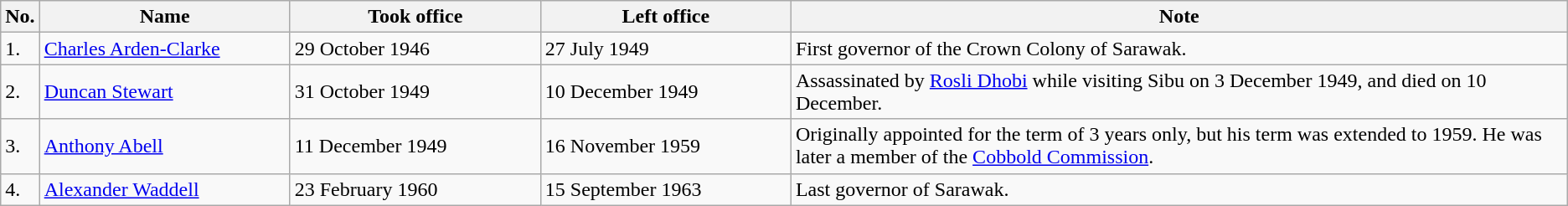<table class="wikitable">
<tr>
<th>No.</th>
<th style="width:12em">Name</th>
<th style="width:12em">Took office</th>
<th style="width:12em">Left office</th>
<th>Note</th>
</tr>
<tr>
<td>1.</td>
<td><a href='#'>Charles Arden-Clarke</a></td>
<td>29 October 1946</td>
<td>27 July 1949</td>
<td>First governor of the Crown Colony of Sarawak.</td>
</tr>
<tr>
<td>2.</td>
<td><a href='#'>Duncan Stewart</a></td>
<td>31 October 1949</td>
<td>10 December 1949</td>
<td>Assassinated by <a href='#'>Rosli Dhobi</a> while visiting Sibu on 3 December 1949, and died on 10 December.</td>
</tr>
<tr>
<td>3.</td>
<td><a href='#'>Anthony Abell</a></td>
<td>11 December 1949</td>
<td>16 November 1959</td>
<td>Originally appointed for the term of 3 years only, but his term was extended to 1959. He was later a member of the <a href='#'>Cobbold Commission</a>.</td>
</tr>
<tr>
<td>4.</td>
<td><a href='#'>Alexander Waddell</a></td>
<td>23 February 1960</td>
<td>15 September 1963</td>
<td>Last governor of Sarawak.</td>
</tr>
</table>
